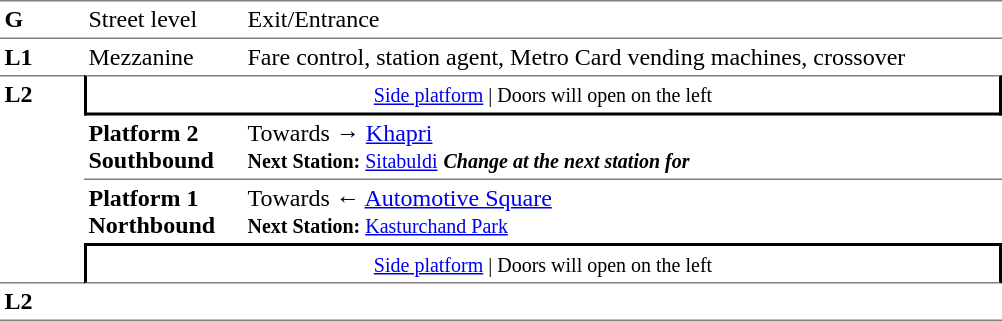<table table border=0 cellspacing=0 cellpadding=3>
<tr>
<td style="border-bottom:solid 1px grey;border-top:solid 1px grey;" width=50 valign=top><strong>G</strong></td>
<td style="border-top:solid 1px grey;border-bottom:solid 1px grey;" width=100 valign=top>Street level</td>
<td style="border-top:solid 1px grey;border-bottom:solid 1px grey;" width=500 valign=top>Exit/Entrance</td>
</tr>
<tr>
<td valign=top><strong>L1</strong></td>
<td valign=top>Mezzanine</td>
<td valign=top>Fare control, station agent, Metro Card vending machines, crossover<br></td>
</tr>
<tr>
<td style="border-top:solid 1px grey;border-bottom:solid 1px grey;" width=50 rowspan=4 valign=top><strong>L2</strong></td>
<td style="border-top:solid 1px grey;border-right:solid 2px black;border-left:solid 2px black;border-bottom:solid 2px black;text-align:center;" colspan=2><small><a href='#'>Side platform</a> | Doors will open on the left </small></td>
</tr>
<tr>
<td style="border-bottom:solid 1px grey;" width=100><span><strong>Platform 2</strong><br><strong>Southbound</strong></span></td>
<td style="border-bottom:solid 1px grey;" width=500>Towards → <a href='#'>Khapri</a><br><small><strong>Next Station:</strong> <a href='#'>Sitabuldi</a></small> <small><strong><em>Change at the next station for </em></strong></small></td>
</tr>
<tr>
<td><span><strong>Platform 1</strong><br><strong>Northbound</strong></span></td>
<td>Towards ← <a href='#'>Automotive Square</a><br><small><strong>Next Station:</strong> <a href='#'>Kasturchand Park</a></small></td>
</tr>
<tr>
<td style="border-top:solid 2px black;border-right:solid 2px black;border-left:solid 2px black;border-bottom:solid 1px grey;" colspan=2  align=center><small><a href='#'>Side platform</a> | Doors will open on the left </small></td>
</tr>
<tr>
<td style="border-bottom:solid 1px grey;" width=50 rowspan=2 valign=top><strong>L2</strong></td>
<td style="border-bottom:solid 1px grey;" width=100></td>
<td style="border-bottom:solid 1px grey;" width=500></td>
</tr>
<tr>
</tr>
</table>
